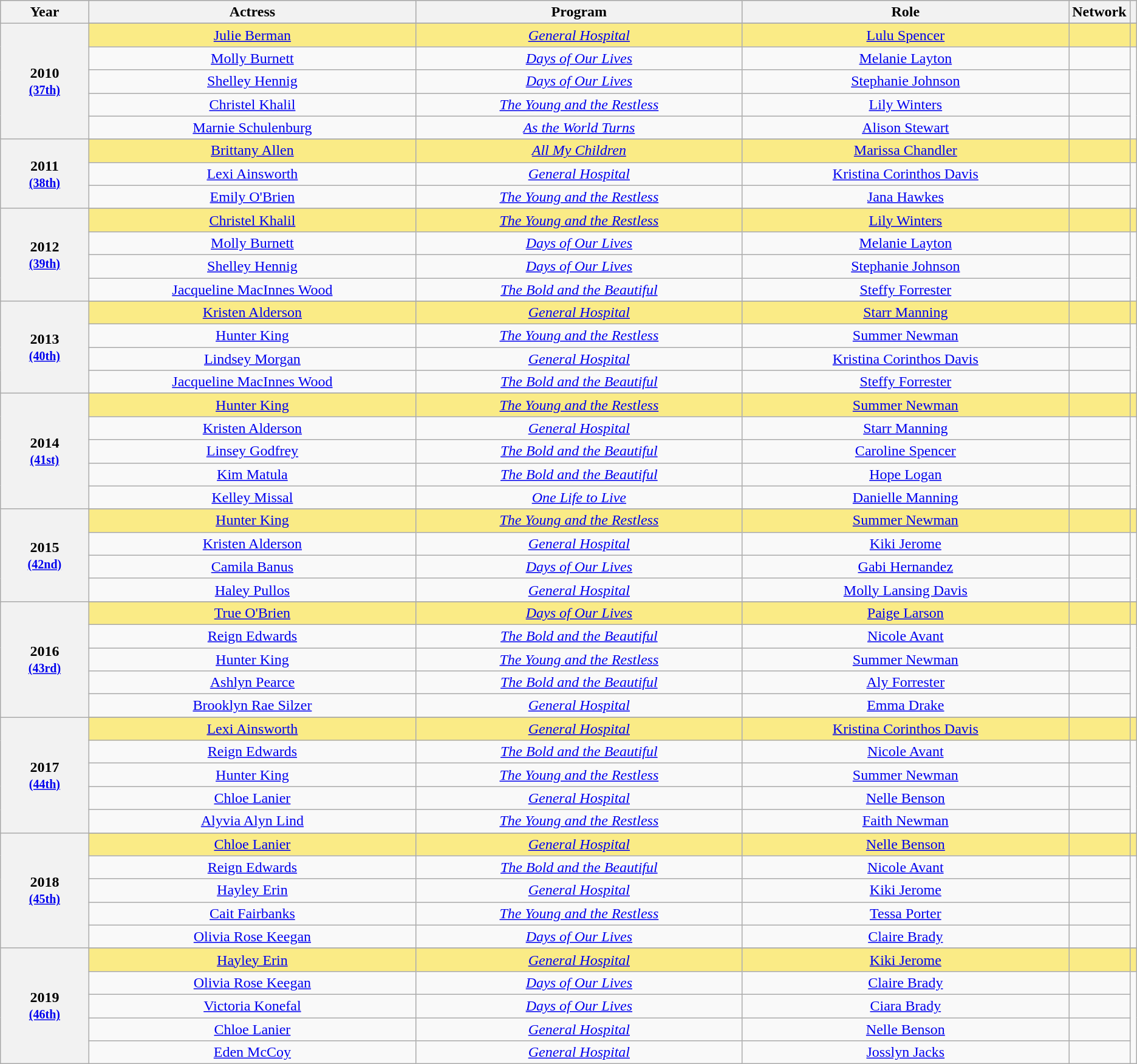<table class="wikitable" rowspan="2" background: #f6e39c style="text-align:center">
<tr style="background:#bebebe;">
<th scope="col" style="width:8%;">Year</th>
<th scope="col" style="width:30%;">Actress</th>
<th scope="col" style="width:30%;">Program</th>
<th scope="col" style="width:30%;">Role</th>
<th scope="col" style="width:10%;">Network</th>
<th scope="col" style="width:2%;" class="unsortable"></th>
</tr>
<tr>
<th scope="row" rowspan=6 style="text-align:center">2010 <br><small><a href='#'>(37th)</a></small></th>
</tr>
<tr style="background:#FAEB86">
<td><a href='#'>Julie Berman</a> </td>
<td><em><a href='#'>General Hospital</a></em></td>
<td><a href='#'>Lulu Spencer</a></td>
<td></td>
<td></td>
</tr>
<tr>
<td><a href='#'>Molly Burnett</a></td>
<td><em><a href='#'>Days of Our Lives</a></em></td>
<td><a href='#'>Melanie Layton</a></td>
<td></td>
<td rowspan=5></td>
</tr>
<tr>
<td><a href='#'>Shelley Hennig</a></td>
<td><em><a href='#'>Days of Our Lives</a></em></td>
<td><a href='#'>Stephanie Johnson</a></td>
<td></td>
</tr>
<tr>
<td><a href='#'>Christel Khalil</a></td>
<td><em><a href='#'>The Young and the Restless</a></em></td>
<td><a href='#'>Lily Winters</a></td>
<td></td>
</tr>
<tr>
<td><a href='#'>Marnie Schulenburg</a></td>
<td><em><a href='#'>As the World Turns</a></em></td>
<td><a href='#'>Alison Stewart</a></td>
<td></td>
</tr>
<tr>
<th scope="row" rowspan=4 style="text-align:center">2011 <br><small><a href='#'>(38th)</a></small></th>
</tr>
<tr style="background:#FAEB86">
<td><a href='#'>Brittany Allen</a> </td>
<td><em><a href='#'>All My Children</a></em></td>
<td><a href='#'>Marissa Chandler</a></td>
<td></td>
<td></td>
</tr>
<tr>
<td><a href='#'>Lexi Ainsworth</a></td>
<td><em><a href='#'>General Hospital</a></em></td>
<td><a href='#'>Kristina Corinthos Davis</a></td>
<td></td>
<td rowspan=2></td>
</tr>
<tr>
<td><a href='#'>Emily O'Brien</a></td>
<td><em><a href='#'>The Young and the Restless</a></em></td>
<td><a href='#'>Jana Hawkes</a></td>
<td></td>
</tr>
<tr>
<th scope="row" rowspan=5 style="text-align:center">2012 <br><small><a href='#'>(39th)</a></small></th>
</tr>
<tr style="background:#FAEB86">
<td><a href='#'>Christel Khalil</a> </td>
<td><em><a href='#'>The Young and the Restless</a></em></td>
<td><a href='#'>Lily Winters</a></td>
<td></td>
<td></td>
</tr>
<tr>
<td><a href='#'>Molly Burnett</a></td>
<td><em><a href='#'>Days of Our Lives</a></em></td>
<td><a href='#'>Melanie Layton</a></td>
<td></td>
<td rowspan=4></td>
</tr>
<tr>
<td><a href='#'>Shelley Hennig</a></td>
<td><em><a href='#'>Days of Our Lives</a></em></td>
<td><a href='#'>Stephanie Johnson</a></td>
<td></td>
</tr>
<tr>
<td><a href='#'>Jacqueline MacInnes Wood</a></td>
<td><em><a href='#'>The Bold and the Beautiful</a></em></td>
<td><a href='#'>Steffy Forrester</a></td>
<td></td>
</tr>
<tr>
<th scope="row" rowspan=5 style="text-align:center">2013 <br><small><a href='#'>(40th)</a></small></th>
</tr>
<tr style="background:#FAEB86">
<td><a href='#'>Kristen Alderson</a> </td>
<td><em><a href='#'>General Hospital</a></em></td>
<td><a href='#'>Starr Manning</a></td>
<td></td>
<td></td>
</tr>
<tr>
<td><a href='#'>Hunter King</a></td>
<td><em><a href='#'>The Young and the Restless</a></em></td>
<td><a href='#'>Summer Newman</a></td>
<td></td>
<td rowspan="3"></td>
</tr>
<tr>
<td><a href='#'>Lindsey Morgan</a></td>
<td><em><a href='#'>General Hospital</a></em></td>
<td><a href='#'>Kristina Corinthos Davis</a></td>
<td></td>
</tr>
<tr>
<td><a href='#'>Jacqueline MacInnes Wood</a></td>
<td><em><a href='#'>The Bold and the Beautiful</a></em></td>
<td><a href='#'>Steffy Forrester</a></td>
<td></td>
</tr>
<tr>
<th scope="row" rowspan=6 style="text-align:center">2014 <br><small><a href='#'>(41st)</a></small></th>
</tr>
<tr style="background:#FAEB86">
<td><a href='#'>Hunter King</a> </td>
<td><em><a href='#'>The Young and the Restless</a></em></td>
<td><a href='#'>Summer Newman</a></td>
<td></td>
<td></td>
</tr>
<tr>
<td><a href='#'>Kristen Alderson</a></td>
<td><em><a href='#'>General Hospital</a></em></td>
<td><a href='#'>Starr Manning</a></td>
<td></td>
<td rowspan="4"></td>
</tr>
<tr>
<td><a href='#'>Linsey Godfrey</a></td>
<td><em><a href='#'>The Bold and the Beautiful</a></em></td>
<td><a href='#'>Caroline Spencer</a></td>
<td></td>
</tr>
<tr>
<td><a href='#'>Kim Matula</a></td>
<td><em><a href='#'>The Bold and the Beautiful</a></em></td>
<td><a href='#'>Hope Logan</a></td>
<td></td>
</tr>
<tr>
<td><a href='#'>Kelley Missal</a></td>
<td><em><a href='#'>One Life to Live</a></em></td>
<td><a href='#'>Danielle Manning</a></td>
<td></td>
</tr>
<tr>
<th scope="row" rowspan=5 style="text-align:center">2015 <br><small><a href='#'>(42nd)</a></small></th>
</tr>
<tr style="background:#FAEB86">
<td><a href='#'>Hunter King</a> </td>
<td><em><a href='#'>The Young and the Restless</a></em></td>
<td><a href='#'>Summer Newman</a></td>
<td></td>
<td></td>
</tr>
<tr>
<td><a href='#'>Kristen Alderson</a></td>
<td><em><a href='#'>General Hospital</a></em></td>
<td><a href='#'>Kiki Jerome</a></td>
<td></td>
<td rowspan="3"></td>
</tr>
<tr>
<td><a href='#'>Camila Banus</a></td>
<td><em><a href='#'>Days of Our Lives</a></em></td>
<td><a href='#'>Gabi Hernandez</a></td>
<td></td>
</tr>
<tr>
<td><a href='#'>Haley Pullos</a></td>
<td><em><a href='#'>General Hospital</a></em></td>
<td><a href='#'>Molly Lansing Davis</a></td>
<td></td>
</tr>
<tr>
<th scope="row" rowspan=6 style="text-align:center">2016 <br><small><a href='#'>(43rd)</a></small></th>
</tr>
<tr style="background:#FAEB86">
<td><a href='#'>True O'Brien</a> </td>
<td><em><a href='#'>Days of Our Lives</a></em></td>
<td><a href='#'>Paige Larson</a></td>
<td></td>
<td></td>
</tr>
<tr>
<td><a href='#'>Reign Edwards</a></td>
<td><em><a href='#'>The Bold and the Beautiful</a></em></td>
<td><a href='#'>Nicole Avant</a></td>
<td></td>
<td rowspan=4></td>
</tr>
<tr>
<td><a href='#'>Hunter King</a></td>
<td><em><a href='#'>The Young and the Restless</a></em></td>
<td><a href='#'>Summer Newman</a></td>
<td></td>
</tr>
<tr>
<td><a href='#'>Ashlyn Pearce</a></td>
<td><em><a href='#'>The Bold and the Beautiful</a></em></td>
<td><a href='#'>Aly Forrester</a></td>
<td></td>
</tr>
<tr>
<td><a href='#'>Brooklyn Rae Silzer</a></td>
<td><em><a href='#'>General Hospital</a></em></td>
<td><a href='#'>Emma Drake</a></td>
<td></td>
</tr>
<tr>
<th scope="row" rowspan=6 style="text-align:center">2017 <br><small><a href='#'>(44th)</a></small></th>
</tr>
<tr style="background:#FAEB86">
<td><a href='#'>Lexi Ainsworth</a> </td>
<td><em><a href='#'>General Hospital</a></em></td>
<td><a href='#'>Kristina Corinthos Davis</a></td>
<td></td>
<td></td>
</tr>
<tr>
<td><a href='#'>Reign Edwards</a></td>
<td><em><a href='#'>The Bold and the Beautiful</a></em></td>
<td><a href='#'>Nicole Avant</a></td>
<td></td>
<td rowspan=4></td>
</tr>
<tr>
<td><a href='#'>Hunter King</a></td>
<td><em><a href='#'>The Young and the Restless</a></em></td>
<td><a href='#'>Summer Newman</a></td>
<td></td>
</tr>
<tr>
<td><a href='#'>Chloe Lanier</a></td>
<td><em><a href='#'>General Hospital</a></em></td>
<td><a href='#'>Nelle Benson</a></td>
<td></td>
</tr>
<tr>
<td><a href='#'>Alyvia Alyn Lind</a></td>
<td><em><a href='#'>The Young and the Restless</a></em></td>
<td><a href='#'>Faith Newman</a></td>
<td></td>
</tr>
<tr>
<th scope="row" rowspan=6 style="text-align:center">2018 <br><small><a href='#'>(45th)</a></small></th>
</tr>
<tr style="background:#FAEB86">
<td><a href='#'>Chloe Lanier</a> </td>
<td><em><a href='#'>General Hospital</a></em></td>
<td><a href='#'>Nelle Benson</a></td>
<td></td>
<td></td>
</tr>
<tr>
<td><a href='#'>Reign Edwards</a></td>
<td><em><a href='#'>The Bold and the Beautiful</a></em></td>
<td><a href='#'>Nicole Avant</a></td>
<td></td>
<td rowspan=4></td>
</tr>
<tr>
<td><a href='#'>Hayley Erin</a></td>
<td><em><a href='#'>General Hospital</a></em></td>
<td><a href='#'>Kiki Jerome</a></td>
<td></td>
</tr>
<tr>
<td><a href='#'>Cait Fairbanks</a></td>
<td><em><a href='#'>The Young and the Restless</a></em></td>
<td><a href='#'>Tessa Porter</a></td>
<td></td>
</tr>
<tr>
<td><a href='#'>Olivia Rose Keegan</a></td>
<td><em><a href='#'>Days of Our Lives</a></em></td>
<td><a href='#'>Claire Brady</a></td>
<td></td>
</tr>
<tr>
<th scope="row" rowspan=6 style="text-align:center">2019 <br><small><a href='#'>(46th)</a></small></th>
</tr>
<tr style="background:#FAEB86">
<td><a href='#'>Hayley Erin</a> </td>
<td><em><a href='#'>General Hospital</a></em></td>
<td><a href='#'>Kiki Jerome</a></td>
<td></td>
<td></td>
</tr>
<tr>
<td><a href='#'>Olivia Rose Keegan</a></td>
<td><em><a href='#'>Days of Our Lives</a></em></td>
<td><a href='#'>Claire Brady</a></td>
<td></td>
<td rowspan=5></td>
</tr>
<tr>
<td><a href='#'>Victoria Konefal</a></td>
<td><em><a href='#'>Days of Our Lives</a></em></td>
<td><a href='#'>Ciara Brady</a></td>
<td></td>
</tr>
<tr>
<td><a href='#'>Chloe Lanier</a></td>
<td><em><a href='#'>General Hospital</a></em></td>
<td><a href='#'>Nelle Benson</a></td>
<td></td>
</tr>
<tr>
<td><a href='#'>Eden McCoy</a></td>
<td><em><a href='#'>General Hospital</a></em></td>
<td><a href='#'>Josslyn Jacks</a></td>
<td></td>
</tr>
</table>
